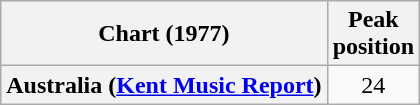<table class="wikitable plainrowheaders" style="text-align:center">
<tr>
<th>Chart (1977)</th>
<th>Peak<br>position</th>
</tr>
<tr>
<th scope="row">Australia (<a href='#'>Kent Music Report</a>)</th>
<td>24</td>
</tr>
</table>
